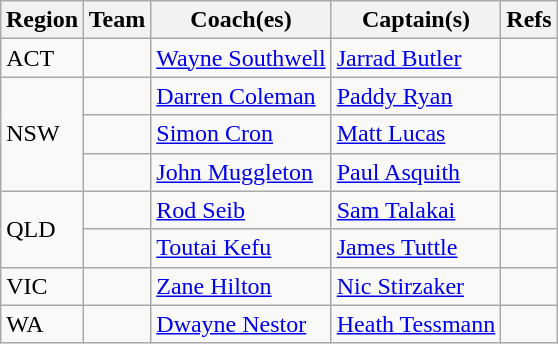<table class="wikitable">
<tr>
<th style="padding:3px;">Region</th>
<th>Team</th>
<th>Coach(es)</th>
<th>Captain(s)</th>
<th>Refs</th>
</tr>
<tr>
<td>ACT</td>
<td></td>
<td> <a href='#'>Wayne Southwell</a></td>
<td> <a href='#'>Jarrad Butler</a></td>
<td align= center></td>
</tr>
<tr>
<td rowspan=3>NSW</td>
<td></td>
<td> <a href='#'>Darren Coleman</a></td>
<td> <a href='#'>Paddy Ryan</a></td>
<td align= center></td>
</tr>
<tr>
<td></td>
<td> <a href='#'>Simon Cron</a></td>
<td> <a href='#'>Matt Lucas</a></td>
<td align= center></td>
</tr>
<tr>
<td></td>
<td> <a href='#'>John Muggleton</a></td>
<td> <a href='#'>Paul Asquith</a></td>
<td align= center></td>
</tr>
<tr>
<td rowspan=2>QLD</td>
<td></td>
<td> <a href='#'>Rod Seib</a></td>
<td> <a href='#'>Sam Talakai</a></td>
<td align= center></td>
</tr>
<tr>
<td></td>
<td> <a href='#'>Toutai Kefu</a></td>
<td> <a href='#'>James Tuttle</a></td>
<td align= center></td>
</tr>
<tr>
<td>VIC</td>
<td></td>
<td> <a href='#'>Zane Hilton</a></td>
<td> <a href='#'>Nic Stirzaker</a></td>
<td align= center></td>
</tr>
<tr>
<td>WA</td>
<td></td>
<td> <a href='#'>Dwayne Nestor</a></td>
<td> <a href='#'>Heath Tessmann</a></td>
<td align= center></td>
</tr>
</table>
